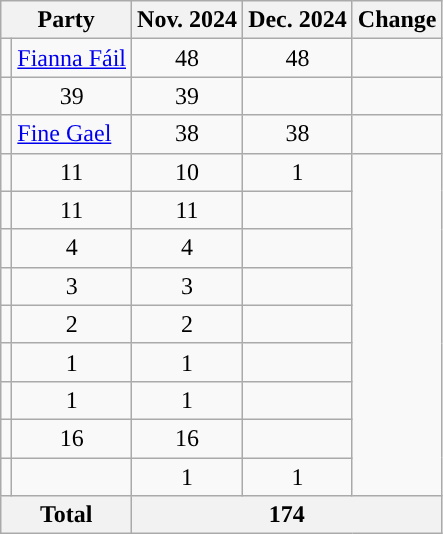<table class="wikitable sortable">
<tr>
<th colspan="2">Party</th>
<th>Nov. 2024</th>
<th>Dec. 2024</th>
<th class="unsortable">Change</th>
</tr>
<tr>
<td style="background-color: "></td>
<td><a href='#'>Fianna Fáil</a></td>
<td align="center">48</td>
<td align="center">48</td>
<td align="center"></td>
</tr>
<tr>
<td></td>
<td align="center">39</td>
<td align="center">39</td>
<td align="center"></td>
</tr>
<tr>
<td style="background-color: "></td>
<td><a href='#'>Fine Gael</a></td>
<td align="center">38</td>
<td align="center">38</td>
<td align="center"></td>
</tr>
<tr>
<td></td>
<td align="center">11</td>
<td align="center">10</td>
<td align="center"> 1</td>
</tr>
<tr>
<td></td>
<td align="center">11</td>
<td align="center">11</td>
<td align="center"></td>
</tr>
<tr>
<td></td>
<td align="center">4</td>
<td align="center">4</td>
<td align="center"></td>
</tr>
<tr>
<td></td>
<td align="center">3</td>
<td align="center">3</td>
<td align="center"></td>
</tr>
<tr>
<td></td>
<td align="center">2</td>
<td align="center">2</td>
<td align="center"></td>
</tr>
<tr>
<td></td>
<td align="center">1</td>
<td align="center">1</td>
<td align="center"></td>
</tr>
<tr>
<td></td>
<td align="center">1</td>
<td align="center">1</td>
<td align="center"></td>
</tr>
<tr>
<td></td>
<td align="center">16</td>
<td align="center">16</td>
<td align="center"></td>
</tr>
<tr>
<td></td>
<td></td>
<td align="center">1</td>
<td align="center"> 1</td>
</tr>
<tr>
<th colspan=2>Total</th>
<th colspan=3>174</th>
</tr>
</table>
